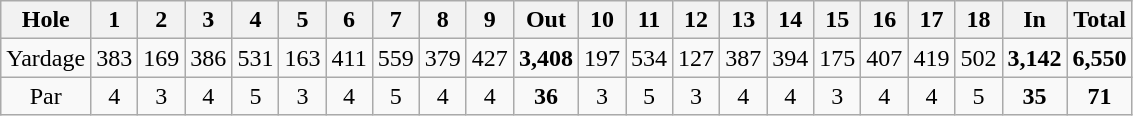<table class="wikitable" style="text-align:center">
<tr>
<th align="center">Hole</th>
<th>1</th>
<th>2</th>
<th>3</th>
<th>4</th>
<th>5</th>
<th>6</th>
<th>7</th>
<th>8</th>
<th>9</th>
<th>Out</th>
<th>10</th>
<th>11</th>
<th>12</th>
<th>13</th>
<th>14</th>
<th>15</th>
<th>16</th>
<th>17</th>
<th>18</th>
<th>In</th>
<th>Total</th>
</tr>
<tr>
<td align="center">Yardage</td>
<td>383</td>
<td>169</td>
<td>386</td>
<td>531</td>
<td>163</td>
<td>411</td>
<td>559</td>
<td>379</td>
<td>427</td>
<td><strong>3,408</strong></td>
<td>197</td>
<td>534</td>
<td>127</td>
<td>387</td>
<td>394</td>
<td>175</td>
<td>407</td>
<td>419</td>
<td>502</td>
<td><strong>3,142</strong></td>
<td><strong>6,550</strong></td>
</tr>
<tr>
<td align="center">Par</td>
<td>4</td>
<td>3</td>
<td>4</td>
<td>5</td>
<td>3</td>
<td>4</td>
<td>5</td>
<td>4</td>
<td>4</td>
<td><strong>36</strong></td>
<td>3</td>
<td>5</td>
<td>3</td>
<td>4</td>
<td>4</td>
<td>3</td>
<td>4</td>
<td>4</td>
<td>5</td>
<td><strong>35</strong></td>
<td><strong>71</strong></td>
</tr>
</table>
